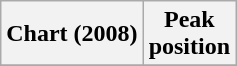<table class="wikitable plainrowheaders" style="text-align:center">
<tr>
<th>Chart (2008)</th>
<th>Peak<br>position</th>
</tr>
<tr>
</tr>
</table>
